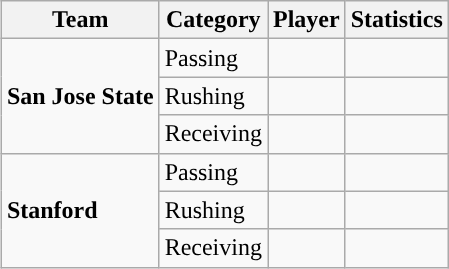<table class="wikitable" style="float: right;">
<tr>
<th>Team</th>
<th>Category</th>
<th>Player</th>
<th>Statistics</th>
</tr>
<tr>
<td rowspan=3><strong>San Jose State</strong></td>
<td>Passing</td>
<td></td>
<td></td>
</tr>
<tr>
<td>Rushing</td>
<td></td>
<td></td>
</tr>
<tr>
<td>Receiving</td>
<td></td>
<td></td>
</tr>
<tr>
<td rowspan=3><strong>Stanford</strong></td>
<td>Passing</td>
<td></td>
<td></td>
</tr>
<tr>
<td>Rushing</td>
<td></td>
<td></td>
</tr>
<tr>
<td>Receiving</td>
<td></td>
<td></td>
</tr>
</table>
